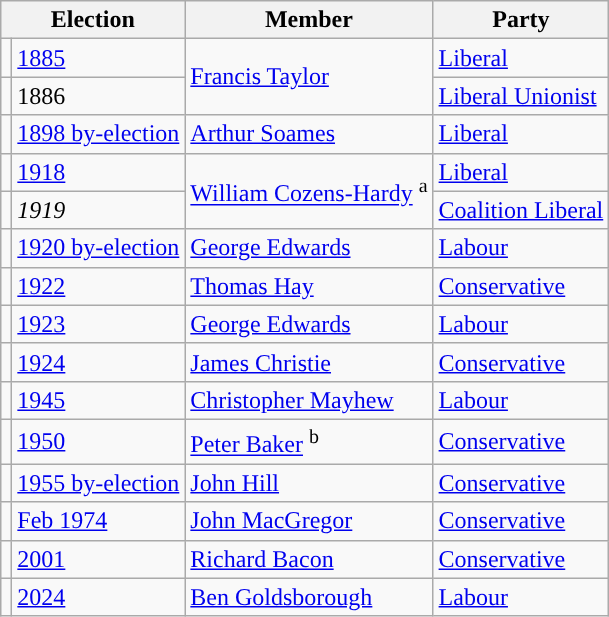<table class="wikitable">
<tr>
<th colspan="2">Election</th>
<th>Member</th>
<th>Party</th>
</tr>
<tr>
<td style="color:inherit;background-color: "></td>
<td><a href='#'>1885</a></td>
<td rowspan="2"><a href='#'>Francis Taylor</a></td>
<td><a href='#'>Liberal</a></td>
</tr>
<tr>
<td style="color:inherit;background-color: "></td>
<td>1886</td>
<td><a href='#'>Liberal Unionist</a></td>
</tr>
<tr>
<td style="color:inherit;background-color: "></td>
<td><a href='#'>1898 by-election</a></td>
<td><a href='#'>Arthur Soames</a></td>
<td><a href='#'>Liberal</a></td>
</tr>
<tr>
<td style="color:inherit;background-color: "></td>
<td><a href='#'>1918</a></td>
<td rowspan="2"><a href='#'>William Cozens-Hardy</a> <sup>a</sup></td>
<td><a href='#'>Liberal</a></td>
</tr>
<tr>
<td style="color:inherit;background-color: "></td>
<td><em>1919</em></td>
<td><a href='#'>Coalition Liberal</a></td>
</tr>
<tr>
<td style="color:inherit;background-color: "></td>
<td><a href='#'>1920 by-election</a></td>
<td><a href='#'>George Edwards</a></td>
<td><a href='#'>Labour</a></td>
</tr>
<tr>
<td style="color:inherit;background-color: "></td>
<td><a href='#'>1922</a></td>
<td><a href='#'>Thomas Hay</a></td>
<td><a href='#'>Conservative</a></td>
</tr>
<tr>
<td style="color:inherit;background-color: "></td>
<td><a href='#'>1923</a></td>
<td><a href='#'>George Edwards</a></td>
<td><a href='#'>Labour</a></td>
</tr>
<tr>
<td style="color:inherit;background-color: "></td>
<td><a href='#'>1924</a></td>
<td><a href='#'>James Christie</a></td>
<td><a href='#'>Conservative</a></td>
</tr>
<tr>
<td style="color:inherit;background-color: "></td>
<td><a href='#'>1945</a></td>
<td><a href='#'>Christopher Mayhew</a></td>
<td><a href='#'>Labour</a></td>
</tr>
<tr>
<td style="color:inherit;background-color: "></td>
<td><a href='#'>1950</a></td>
<td><a href='#'>Peter Baker</a> <sup>b</sup></td>
<td><a href='#'>Conservative</a></td>
</tr>
<tr>
<td style="color:inherit;background-color: "></td>
<td><a href='#'>1955 by-election</a></td>
<td><a href='#'>John Hill</a></td>
<td><a href='#'>Conservative</a></td>
</tr>
<tr>
<td style="color:inherit;background-color: "></td>
<td><a href='#'>Feb 1974</a></td>
<td><a href='#'>John MacGregor</a></td>
<td><a href='#'>Conservative</a></td>
</tr>
<tr>
<td style="color:inherit;background-color: "></td>
<td><a href='#'>2001</a></td>
<td><a href='#'>Richard Bacon</a></td>
<td><a href='#'>Conservative</a></td>
</tr>
<tr>
<td style="color:inherit;background-color: "></td>
<td><a href='#'>2024</a></td>
<td><a href='#'>Ben Goldsborough</a></td>
<td><a href='#'>Labour</a></td>
</tr>
</table>
